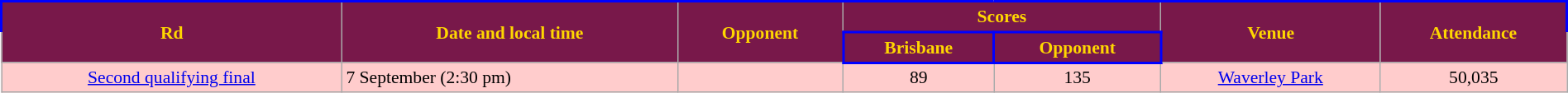<table class="wikitable" style="font-size:90%; text-align:center; width: 100%; margin-left: auto; margin-right: auto;">
<tr style="text-align:center; background:#78184A; color:gold; border: solid blue 2px; font-weight:bold">
<td rowspan=2><strong>Rd</strong></td>
<td rowspan=2><strong>Date and local time</strong></td>
<td rowspan=2><strong>Opponent</strong></td>
<td colspan=2><strong>Scores</strong></td>
<td rowspan=2><strong>Venue</strong></td>
<td rowspan=2><strong>Attendance</strong></td>
</tr>
<tr>
<th style="background:#78184A; color:gold; border: solid blue 2px">Brisbane</th>
<th style="background:#78184A; color:gold; border: solid blue 2px">Opponent</th>
</tr>
<tr style="background:#fcc;">
<td><a href='#'>Second qualifying final</a></td>
<td align=left>7 September (2:30 pm)</td>
<td align=left></td>
<td>89</td>
<td>135</td>
<td><a href='#'>Waverley Park</a></td>
<td>50,035</td>
</tr>
</table>
